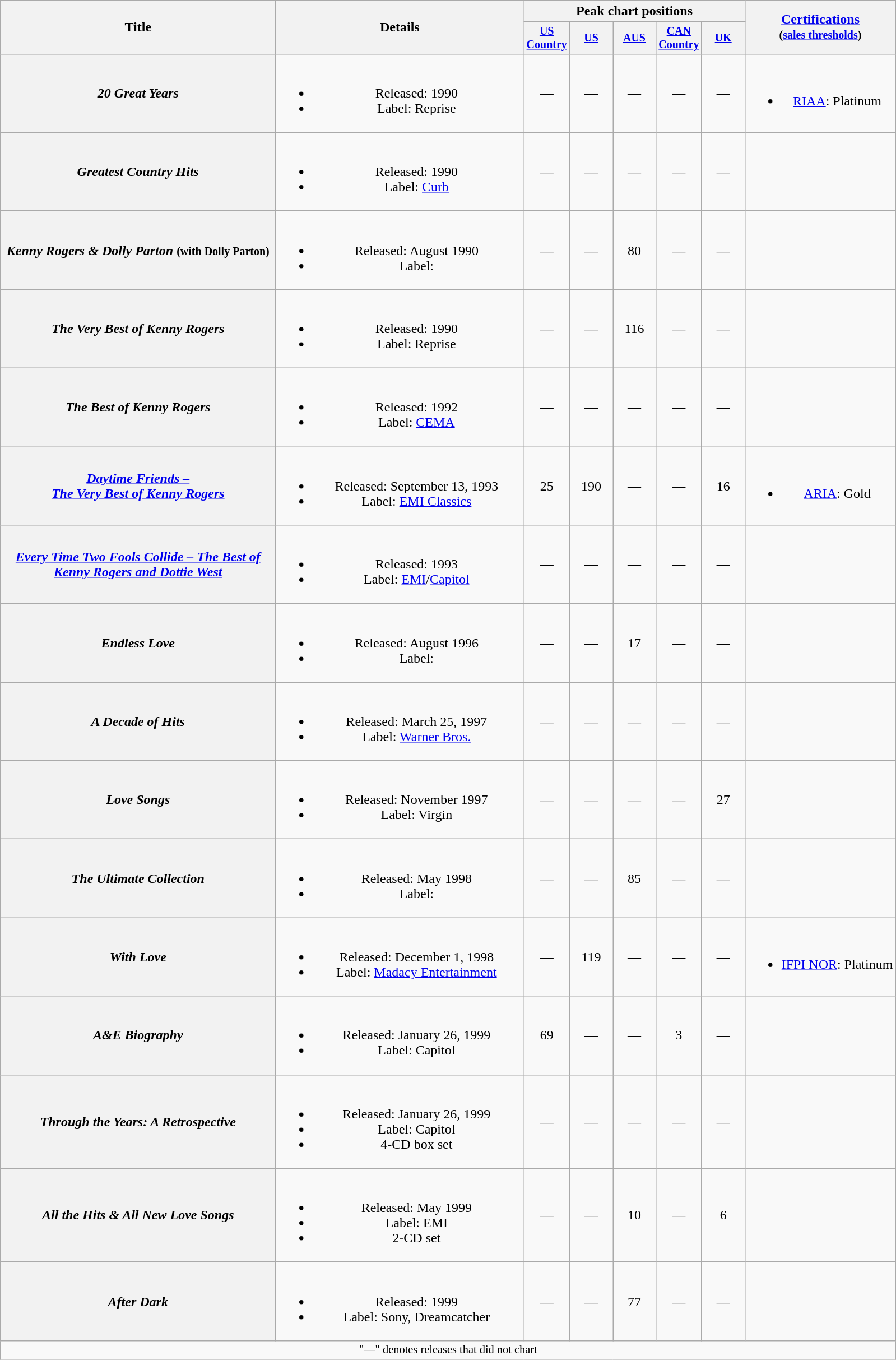<table class="wikitable plainrowheaders" style="text-align:center;">
<tr>
<th rowspan="2" style="width:20em;">Title</th>
<th rowspan="2" style="width:18em;">Details</th>
<th colspan="5">Peak chart positions<br></th>
<th rowspan="2"><a href='#'>Certifications</a><br><small>(<a href='#'>sales thresholds</a>)</small></th>
</tr>
<tr style="font-size:smaller;">
<th width="45"><a href='#'>US Country</a><br></th>
<th width="45"><a href='#'>US</a><br></th>
<th width="45"><a href='#'>AUS</a><br></th>
<th width="45"><a href='#'>CAN Country</a></th>
<th width="45"><a href='#'>UK</a><br></th>
</tr>
<tr>
<th scope="row"><em>20 Great Years</em></th>
<td><br><ul><li>Released: 1990</li><li>Label: Reprise</li></ul></td>
<td>—</td>
<td>—</td>
<td>—</td>
<td>—</td>
<td>—</td>
<td><br><ul><li><a href='#'>RIAA</a>: Platinum</li></ul></td>
</tr>
<tr>
<th scope="row"><em>Greatest Country Hits</em></th>
<td><br><ul><li>Released: 1990</li><li>Label: <a href='#'>Curb</a></li></ul></td>
<td>—</td>
<td>—</td>
<td>—</td>
<td>—</td>
<td>—</td>
<td></td>
</tr>
<tr>
<th scope="row"><em>Kenny Rogers & Dolly Parton</em> <small>(with Dolly Parton)</small></th>
<td><br><ul><li>Released: August 1990</li><li>Label:</li></ul></td>
<td>—</td>
<td>—</td>
<td>80</td>
<td>—</td>
<td>—</td>
<td></td>
</tr>
<tr>
<th scope="row"><em>The Very Best of Kenny Rogers</em></th>
<td><br><ul><li>Released: 1990</li><li>Label: Reprise</li></ul></td>
<td>—</td>
<td>—</td>
<td>116</td>
<td>—</td>
<td>—</td>
<td></td>
</tr>
<tr>
<th scope="row"><em>The Best of Kenny Rogers</em></th>
<td><br><ul><li>Released: 1992</li><li>Label: <a href='#'>CEMA</a></li></ul></td>
<td>—</td>
<td>—</td>
<td>—</td>
<td>—</td>
<td>—</td>
<td></td>
</tr>
<tr>
<th scope="row"><em><a href='#'>Daytime Friends –<br>The Very Best of Kenny Rogers</a></em></th>
<td><br><ul><li>Released: September 13, 1993</li><li>Label: <a href='#'>EMI Classics</a></li></ul></td>
<td>25</td>
<td>190</td>
<td>—</td>
<td>—</td>
<td>16</td>
<td><br><ul><li><a href='#'>ARIA</a>: Gold</li></ul></td>
</tr>
<tr>
<th scope="row"><em><a href='#'>Every Time Two Fools Collide – The Best of Kenny Rogers and Dottie West</a></em></th>
<td><br><ul><li>Released: 1993</li><li>Label: <a href='#'>EMI</a>/<a href='#'>Capitol</a></li></ul></td>
<td>—</td>
<td>—</td>
<td>—</td>
<td>—</td>
<td>—</td>
<td></td>
</tr>
<tr>
<th scope="row"><em>Endless Love</em></th>
<td><br><ul><li>Released: August 1996</li><li>Label:</li></ul></td>
<td>—</td>
<td>—</td>
<td>17</td>
<td>—</td>
<td>—</td>
<td></td>
</tr>
<tr>
<th scope="row"><em>A Decade of Hits</em></th>
<td><br><ul><li>Released: March 25, 1997</li><li>Label: <a href='#'>Warner Bros.</a></li></ul></td>
<td>—</td>
<td>—</td>
<td>—</td>
<td>—</td>
<td>—</td>
<td></td>
</tr>
<tr>
<th scope="row"><em>Love Songs</em></th>
<td><br><ul><li>Released: November 1997</li><li>Label: Virgin</li></ul></td>
<td>—</td>
<td>—</td>
<td>—</td>
<td>—</td>
<td>27</td>
<td></td>
</tr>
<tr>
<th scope="row"><em>The Ultimate Collection</em></th>
<td><br><ul><li>Released: May 1998</li><li>Label:</li></ul></td>
<td>—</td>
<td>—</td>
<td>85</td>
<td>—</td>
<td>—</td>
<td></td>
</tr>
<tr>
<th scope="row"><em>With Love</em></th>
<td><br><ul><li>Released: December 1, 1998</li><li>Label: <a href='#'>Madacy Entertainment</a></li></ul></td>
<td>—</td>
<td>119</td>
<td>—</td>
<td>—</td>
<td>—</td>
<td><br><ul><li><a href='#'>IFPI NOR</a>: Platinum</li></ul></td>
</tr>
<tr>
<th scope="row"><em>A&E Biography</em></th>
<td><br><ul><li>Released: January 26, 1999</li><li>Label: Capitol</li></ul></td>
<td>69</td>
<td>—</td>
<td>—</td>
<td>3</td>
<td>—</td>
<td></td>
</tr>
<tr>
<th scope="row"><em>Through the Years: A Retrospective</em></th>
<td><br><ul><li>Released: January 26, 1999</li><li>Label: Capitol</li><li>4-CD box set</li></ul></td>
<td>—</td>
<td>—</td>
<td>—</td>
<td>—</td>
<td>—</td>
<td></td>
</tr>
<tr>
<th scope="row"><em>All the Hits & All New Love Songs</em></th>
<td><br><ul><li>Released: May 1999</li><li>Label: EMI</li><li>2-CD set</li></ul></td>
<td>—</td>
<td>—</td>
<td>10</td>
<td>—</td>
<td>6</td>
<td></td>
</tr>
<tr>
<th scope="row"><em>After Dark</em></th>
<td><br><ul><li>Released: 1999</li><li>Label: Sony, Dreamcatcher</li></ul></td>
<td>—</td>
<td>—</td>
<td>77</td>
<td>—</td>
<td>—</td>
<td></td>
</tr>
<tr>
<td colspan="8" style="font-size:85%">"—" denotes releases that did not chart</td>
</tr>
</table>
